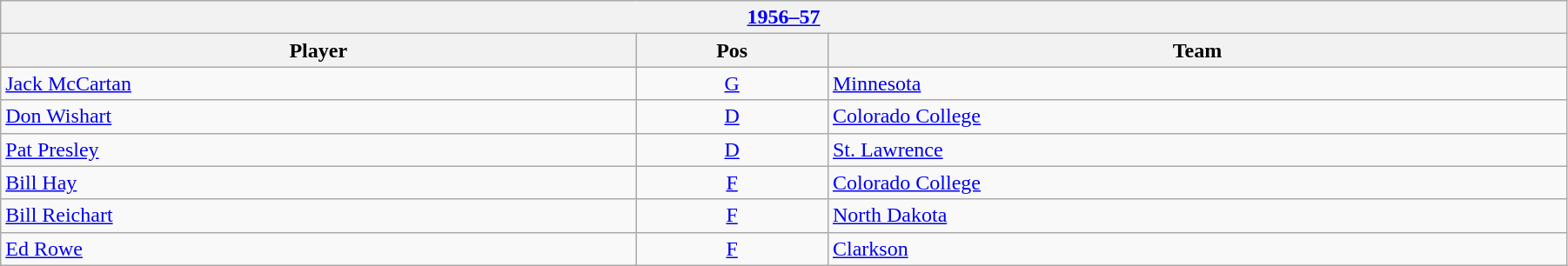<table class="wikitable" width=95%>
<tr>
<th colspan=3><a href='#'>1956–57</a></th>
</tr>
<tr>
<th>Player</th>
<th>Pos</th>
<th>Team</th>
</tr>
<tr>
<td><a href='#'>Jack McCartan</a></td>
<td style="text-align:center;"><a href='#'>G</a></td>
<td><a href='#'>Minnesota</a></td>
</tr>
<tr>
<td><a href='#'>Don Wishart</a></td>
<td style="text-align:center;"><a href='#'>D</a></td>
<td><a href='#'>Colorado College</a></td>
</tr>
<tr>
<td><a href='#'>Pat Presley</a></td>
<td style="text-align:center;"><a href='#'>D</a></td>
<td><a href='#'>St. Lawrence</a></td>
</tr>
<tr>
<td><a href='#'>Bill Hay</a></td>
<td style="text-align:center;"><a href='#'>F</a></td>
<td><a href='#'>Colorado College</a></td>
</tr>
<tr>
<td><a href='#'>Bill Reichart</a></td>
<td style="text-align:center;"><a href='#'>F</a></td>
<td><a href='#'>North Dakota</a></td>
</tr>
<tr>
<td><a href='#'>Ed Rowe</a></td>
<td style="text-align:center;"><a href='#'>F</a></td>
<td><a href='#'>Clarkson</a></td>
</tr>
</table>
